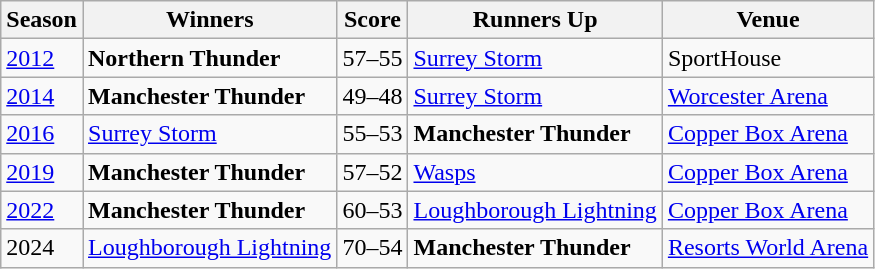<table class="wikitable collapsible">
<tr>
<th>Season</th>
<th>Winners</th>
<th>Score</th>
<th>Runners Up</th>
<th>Venue</th>
</tr>
<tr>
<td><a href='#'>2012</a></td>
<td><strong>Northern Thunder</strong></td>
<td>57–55</td>
<td><a href='#'>Surrey Storm</a></td>
<td>SportHouse</td>
</tr>
<tr>
<td><a href='#'>2014</a></td>
<td><strong>Manchester Thunder</strong></td>
<td>49–48</td>
<td><a href='#'>Surrey Storm</a></td>
<td><a href='#'>Worcester Arena</a></td>
</tr>
<tr>
<td><a href='#'>2016</a></td>
<td><a href='#'>Surrey Storm</a></td>
<td>55–53</td>
<td><strong>Manchester Thunder</strong></td>
<td><a href='#'>Copper Box Arena</a></td>
</tr>
<tr>
<td><a href='#'>2019</a></td>
<td><strong>Manchester Thunder</strong></td>
<td>57–52</td>
<td><a href='#'>Wasps</a></td>
<td><a href='#'>Copper Box Arena</a></td>
</tr>
<tr>
<td><a href='#'>2022</a></td>
<td><strong>Manchester Thunder</strong></td>
<td>60–53</td>
<td><a href='#'>Loughborough Lightning</a></td>
<td><a href='#'>Copper Box Arena</a></td>
</tr>
<tr>
<td>2024</td>
<td><a href='#'>Loughborough Lightning</a></td>
<td>70–54</td>
<td><strong>Manchester Thunder</strong></td>
<td><a href='#'>Resorts World Arena</a></td>
</tr>
</table>
